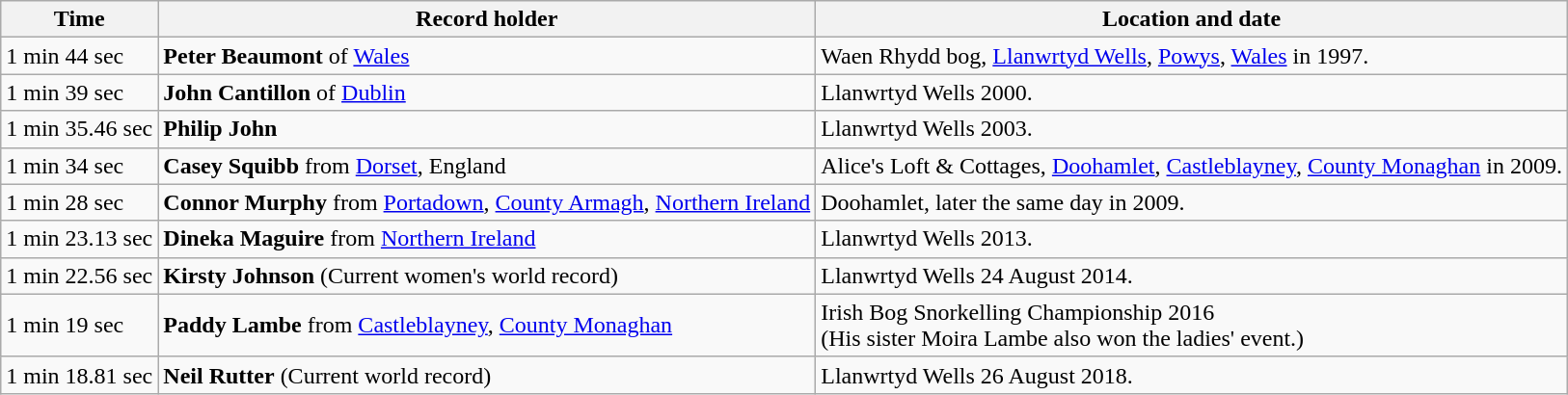<table class="wikitable">
<tr>
<th>Time</th>
<th>Record holder</th>
<th>Location and date</th>
</tr>
<tr>
<td>1 min 44 sec</td>
<td> <strong>Peter Beaumont</strong> of <a href='#'>Wales</a></td>
<td>Waen Rhydd bog, <a href='#'>Llanwrtyd Wells</a>, <a href='#'>Powys</a>, <a href='#'>Wales</a> in 1997.</td>
</tr>
<tr>
<td>1 min 39 sec</td>
<td> <strong>John Cantillon</strong> of <a href='#'>Dublin</a></td>
<td>Llanwrtyd Wells 2000.</td>
</tr>
<tr>
<td>1 min 35.46 sec</td>
<td> <strong>Philip John</strong></td>
<td>Llanwrtyd Wells 2003.</td>
</tr>
<tr>
<td>1 min 34 sec</td>
<td> <strong>Casey Squibb</strong> from <a href='#'>Dorset</a>, England</td>
<td>Alice's Loft & Cottages, <a href='#'>Doohamlet</a>, <a href='#'>Castleblayney</a>, <a href='#'>County Monaghan</a> in 2009.</td>
</tr>
<tr>
<td>1 min 28 sec</td>
<td> <strong>Connor Murphy</strong> from <a href='#'>Portadown</a>, <a href='#'>County Armagh</a>, <a href='#'>Northern Ireland</a></td>
<td>Doohamlet, later the same day in 2009.</td>
</tr>
<tr>
<td>1 min 23.13 sec</td>
<td> <strong>Dineka Maguire</strong> from <a href='#'>Northern Ireland</a></td>
<td>Llanwrtyd Wells 2013.</td>
</tr>
<tr>
<td>1 min 22.56 sec</td>
<td> <strong>Kirsty Johnson</strong> (Current women's world record)</td>
<td>Llanwrtyd Wells 24 August 2014.</td>
</tr>
<tr>
<td>1 min 19 sec</td>
<td> <strong>Paddy Lambe</strong> from <a href='#'>Castleblayney</a>, <a href='#'>County Monaghan</a></td>
<td>Irish Bog Snorkelling Championship 2016<br>(His sister Moira Lambe also won the ladies' event.)</td>
</tr>
<tr>
<td>1 min 18.81 sec</td>
<td> <strong>Neil Rutter</strong> (Current world record)</td>
<td>Llanwrtyd Wells 26 August 2018.</td>
</tr>
</table>
